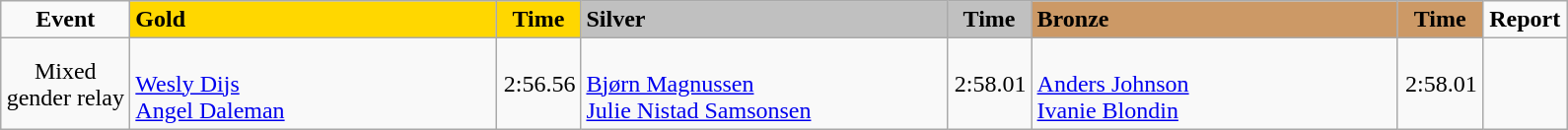<table class="wikitable">
<tr>
<td width="80" align="center"><strong>Event</strong></td>
<td width="240" bgcolor="gold"><strong>Gold</strong></td>
<td width="50" bgcolor="gold" align="center"><strong>Time</strong></td>
<td width="240" bgcolor="silver"><strong>Silver</strong></td>
<td width="50" bgcolor="silver" align="center"><strong>Time</strong></td>
<td width="240" bgcolor="#CC9966"><strong>Bronze</strong></td>
<td width="50" bgcolor="#CC9966" align="center"><strong>Time</strong></td>
<td width="50" align="center"><strong>Report</strong></td>
</tr>
<tr>
<td align="center">Mixed gender relay</td>
<td><br><a href='#'>Wesly Dijs</a><br><a href='#'>Angel Daleman</a></td>
<td align="right">2:56.56</td>
<td><br><a href='#'>Bjørn Magnussen</a><br><a href='#'>Julie Nistad Samsonsen</a></td>
<td align="right">2:58.01</td>
<td><br><a href='#'>Anders Johnson</a><br><a href='#'>Ivanie Blondin</a></td>
<td align="right">2:58.01</td>
<td align="center"></td>
</tr>
</table>
